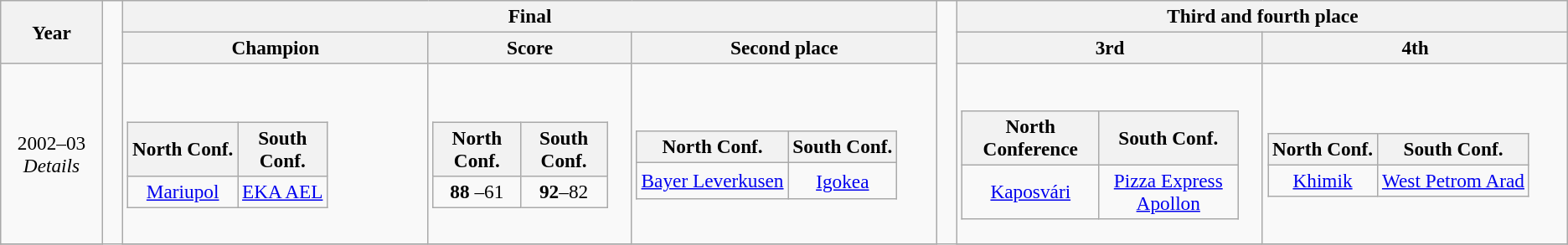<table class="wikitable" style="font-size: 97%; text-align: center;">
<tr>
<th rowspan="2" style="width:5%;">Year</th>
<td style="width:1%;" rowspan="7"></td>
<th colspan=3>Final</th>
<td style="width:1%;" rowspan="7"></td>
<th colspan=2>Third and fourth place</th>
</tr>
<tr>
<th width=15%>Champion</th>
<th width=10%>Score</th>
<th width=15%>Second place</th>
<th width=15%>3rd</th>
<th width=15%>4th</th>
</tr>
<tr>
<td>2002–03<br><em>Details</em></td>
<td><br><table class="wikitable">
<tr>
<th>North Conf.</th>
<th>South<br>Conf.</th>
</tr>
<tr>
<td> <a href='#'>Mariupol</a></td>
<td> <a href='#'>EKA AEL</a></td>
</tr>
</table>
</td>
<td><br><table class="wikitable">
<tr>
<th>North   Conf.</th>
<th>South Conf.</th>
</tr>
<tr>
<td><strong>88</strong> –61</td>
<td><strong>92</strong>–82</td>
</tr>
</table>
</td>
<td><br><table class="wikitable">
<tr>
<th>North Conf.</th>
<th>South Conf.</th>
</tr>
<tr>
<td> <a href='#'>Bayer Leverkusen</a></td>
<td><big></big><a href='#'>Igokea</a></td>
</tr>
</table>
</td>
<td><br><table class="wikitable">
<tr>
<th>North Conference</th>
<th>South Conf.</th>
</tr>
<tr>
<td> <a href='#'>Kaposvári</a></td>
<td> <a href='#'>Pizza Express Apollon</a></td>
</tr>
</table>
</td>
<td><br><table class="wikitable">
<tr>
<th>North Conf.</th>
<th>South Conf.</th>
</tr>
<tr>
<td> <a href='#'>Khimik</a></td>
<td> <a href='#'>West Petrom Arad</a></td>
</tr>
</table>
</td>
</tr>
<tr>
</tr>
</table>
